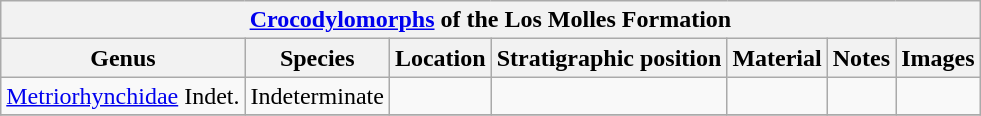<table class="wikitable" align="center">
<tr>
<th colspan="7" align="center"><a href='#'>Crocodylomorphs</a> of the Los Molles Formation</th>
</tr>
<tr>
<th>Genus</th>
<th>Species</th>
<th>Location</th>
<th>Stratigraphic position</th>
<th>Material</th>
<th>Notes</th>
<th>Images</th>
</tr>
<tr>
<td><a href='#'>Metriorhynchidae</a> Indet.</td>
<td>Indeterminate</td>
<td></td>
<td></td>
<td></td>
<td></td>
<td></td>
</tr>
<tr>
</tr>
</table>
